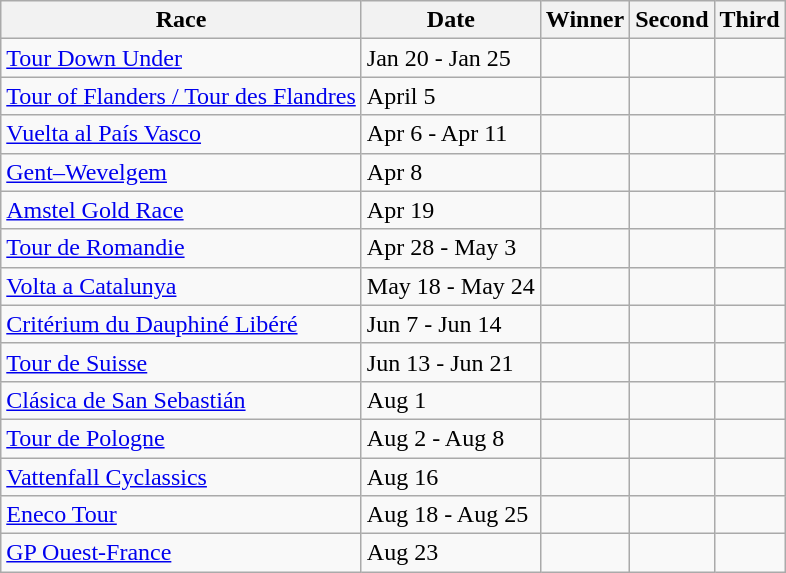<table class="wikitable">
<tr>
<th>Race</th>
<th>Date</th>
<th>Winner</th>
<th>Second</th>
<th>Third</th>
</tr>
<tr>
<td> <a href='#'>Tour Down Under</a></td>
<td>Jan 20 - Jan 25</td>
<td><strong></strong></td>
<td></td>
<td></td>
</tr>
<tr>
<td> <a href='#'>Tour of Flanders / Tour des Flandres</a></td>
<td>April 5</td>
<td><strong></strong></td>
<td></td>
<td></td>
</tr>
<tr>
<td> <a href='#'>Vuelta al País Vasco</a></td>
<td>Apr 6 - Apr 11</td>
<td><strong></strong></td>
<td></td>
<td></td>
</tr>
<tr>
<td> <a href='#'>Gent–Wevelgem</a></td>
<td>Apr 8</td>
<td><strong></strong></td>
<td></td>
<td></td>
</tr>
<tr>
<td> <a href='#'>Amstel Gold Race</a></td>
<td>Apr 19</td>
<td><strong></strong></td>
<td></td>
<td></td>
</tr>
<tr>
<td> <a href='#'>Tour de Romandie</a></td>
<td>Apr 28 - May 3</td>
<td><strong></strong></td>
<td></td>
<td></td>
</tr>
<tr>
<td> <a href='#'>Volta a Catalunya</a></td>
<td>May 18 - May 24</td>
<td><strong></strong></td>
<td></td>
<td></td>
</tr>
<tr>
<td> <a href='#'>Critérium du Dauphiné Libéré</a></td>
<td>Jun 7 - Jun 14</td>
<td><strong></strong></td>
<td></td>
<td></td>
</tr>
<tr>
<td> <a href='#'>Tour de Suisse</a></td>
<td>Jun 13 - Jun 21</td>
<td><strong></strong></td>
<td></td>
<td></td>
</tr>
<tr>
<td> <a href='#'>Clásica de San Sebastián</a></td>
<td>Aug 1</td>
<td><strong></strong></td>
<td></td>
<td></td>
</tr>
<tr>
<td> <a href='#'>Tour de Pologne</a></td>
<td>Aug 2 - Aug 8</td>
<td><strong></strong></td>
<td></td>
<td></td>
</tr>
<tr>
<td> <a href='#'>Vattenfall Cyclassics</a></td>
<td>Aug 16</td>
<td><strong></strong></td>
<td></td>
<td></td>
</tr>
<tr>
<td> <a href='#'>Eneco Tour</a></td>
<td>Aug 18 - Aug 25</td>
<td><strong></strong></td>
<td></td>
<td></td>
</tr>
<tr>
<td> <a href='#'>GP Ouest-France</a></td>
<td>Aug 23</td>
<td><strong></strong></td>
<td></td>
<td></td>
</tr>
</table>
